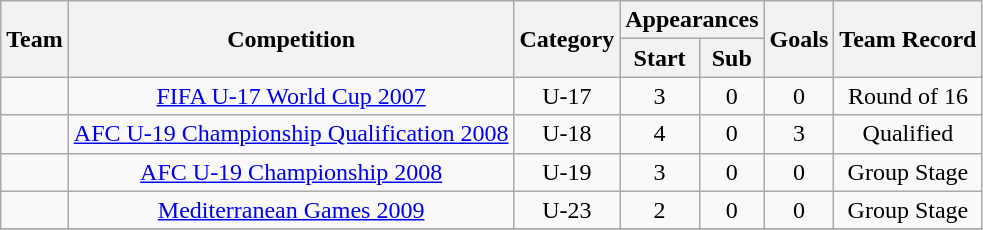<table class="wikitable" style="text-align: center;">
<tr>
<th rowspan="2">Team</th>
<th rowspan="2">Competition</th>
<th rowspan="2">Category</th>
<th colspan="2">Appearances</th>
<th rowspan="2">Goals</th>
<th rowspan="2">Team Record</th>
</tr>
<tr>
<th>Start</th>
<th>Sub</th>
</tr>
<tr>
<td align="left"></td>
<td><a href='#'>FIFA U-17 World Cup 2007</a></td>
<td>U-17</td>
<td>3</td>
<td>0</td>
<td>0</td>
<td>Round of 16</td>
</tr>
<tr>
<td align="left"></td>
<td><a href='#'>AFC U-19 Championship Qualification 2008</a></td>
<td>U-18</td>
<td>4</td>
<td>0</td>
<td>3</td>
<td>Qualified</td>
</tr>
<tr>
<td align="left"></td>
<td><a href='#'>AFC U-19 Championship 2008</a></td>
<td>U-19</td>
<td>3</td>
<td>0</td>
<td>0</td>
<td>Group Stage</td>
</tr>
<tr>
<td align="left"></td>
<td><a href='#'>Mediterranean Games 2009</a></td>
<td>U-23</td>
<td>2</td>
<td>0</td>
<td>0</td>
<td>Group Stage</td>
</tr>
<tr>
</tr>
</table>
